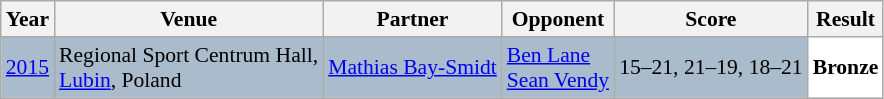<table class="sortable wikitable" style="font-size: 90%;">
<tr>
<th>Year</th>
<th>Venue</th>
<th>Partner</th>
<th>Opponent</th>
<th>Score</th>
<th>Result</th>
</tr>
<tr style="background:#AABBCC">
<td align="center"><a href='#'>2015</a></td>
<td align="left">Regional Sport Centrum Hall,<br><a href='#'>Lubin</a>, Poland</td>
<td align="left"> <a href='#'>Mathias Bay-Smidt</a></td>
<td align="left"> <a href='#'>Ben Lane</a><br> <a href='#'>Sean Vendy</a></td>
<td align="left">15–21, 21–19, 18–21</td>
<td style="text-align:left; background:white"> <strong>Bronze</strong></td>
</tr>
</table>
